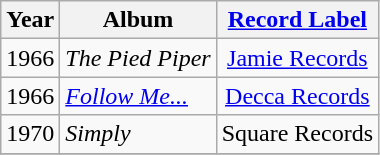<table class="wikitable" style=text-align:center;>
<tr>
<th>Year</th>
<th>Album</th>
<th><a href='#'>Record Label</a></th>
</tr>
<tr>
<td rowspan="1">1966</td>
<td align=left><em>The Pied Piper</em></td>
<td rowspan="1"><a href='#'>Jamie Records</a></td>
</tr>
<tr>
<td rowspan="1">1966</td>
<td align=left><em><a href='#'>Follow Me...</a></em></td>
<td rowspan="1"><a href='#'>Decca Records</a></td>
</tr>
<tr>
<td rowspan="1">1970</td>
<td align=left><em>Simply </em></td>
<td rowspan="1">Square Records</td>
</tr>
<tr>
</tr>
</table>
